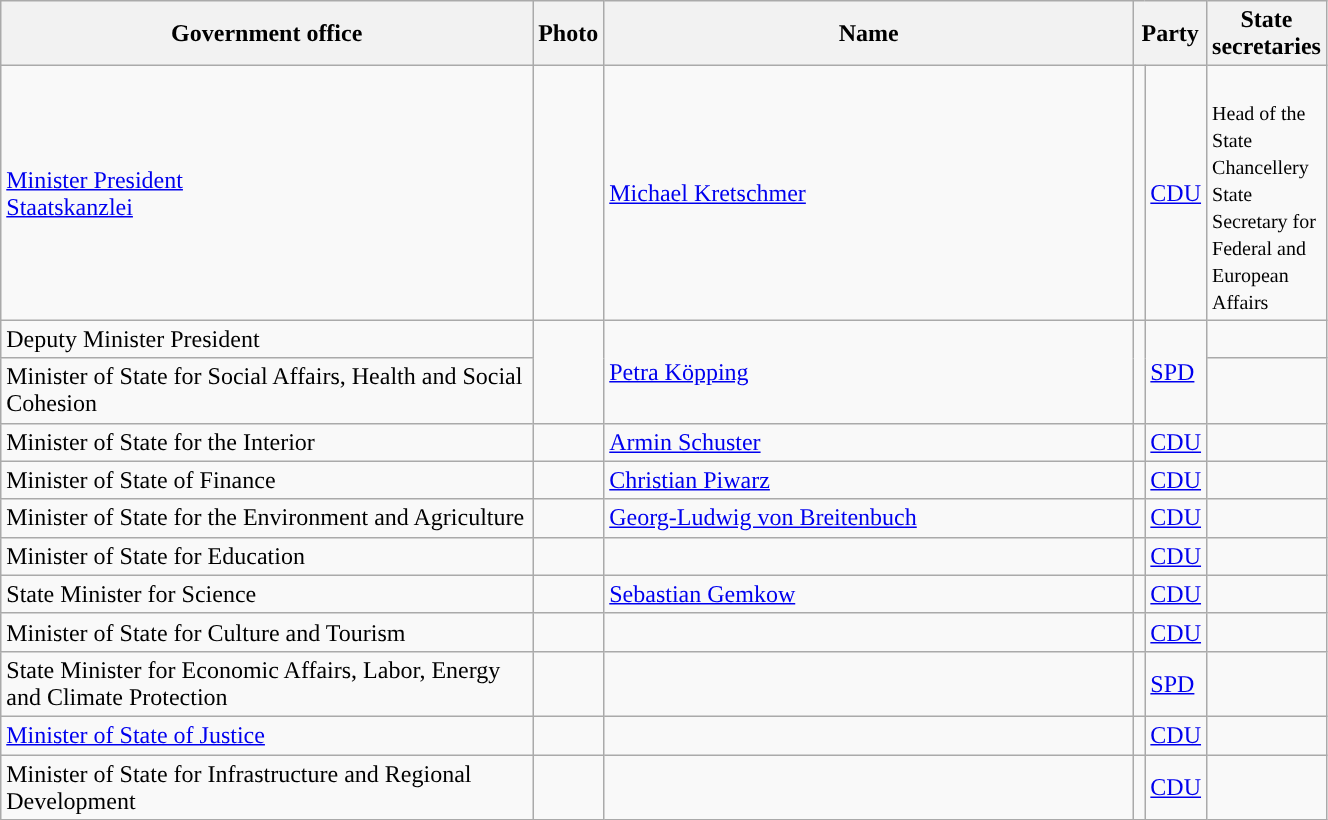<table class="wikitable" width="70%">
<tr>
<th width="45%">Government office</th>
<th class="unsortable">Photo</th>
<th width="45%">Name</th>
<th colspan="2">Party</th>
<th>State secretaries</th>
</tr>
<tr>
<td><a href='#'>Minister President</a><br><a href='#'>Staatskanzlei</a></td>
<td style="padding:0;text-align:center;vertical-align:middle;"></td>
<td><a href='#'>Michael Kretschmer</a></td>
<td></td>
<td><a href='#'>CDU</a></td>
<td><br><small>Head of the State Chancellery</small><br><small>State Secretary for Federal and European Affairs</small></td>
</tr>
<tr>
<td>Deputy Minister President</td>
<td rowspan="2" style="padding:0;text-align:center;vertical-align:middle;"></td>
<td rowspan="2"><a href='#'>Petra Köpping</a></td>
<td rowspan="2"></td>
<td rowspan="2"><a href='#'>SPD</a></td>
<td></td>
</tr>
<tr>
<td>Minister of State for Social Affairs, Health and Social Cohesion</td>
<td></td>
</tr>
<tr>
<td>Minister of State for the Interior</td>
<td style="padding:0;text-align:center;vertical-align:middle;"></td>
<td><a href='#'>Armin Schuster</a></td>
<td></td>
<td><a href='#'>CDU</a></td>
<td></td>
</tr>
<tr>
<td>Minister of State of Finance</td>
<td></td>
<td><a href='#'>Christian Piwarz</a></td>
<td></td>
<td><a href='#'>CDU</a></td>
<td></td>
</tr>
<tr>
<td>Minister of State for the Environment and Agriculture</td>
<td style="padding:0;text-align:center;vertical-align:middle;"></td>
<td><a href='#'>Georg-Ludwig von Breitenbuch</a></td>
<td></td>
<td><a href='#'>CDU</a></td>
<td></td>
</tr>
<tr>
<td>Minister of State for Education</td>
<td style="padding:0;text-align:center;vertical-align:middle;"></td>
<td></td>
<td></td>
<td><a href='#'>CDU</a></td>
<td></td>
</tr>
<tr>
<td>State Minister for Science</td>
<td style="padding:0;text-align:center;vertical-align:middle;"></td>
<td><a href='#'>Sebastian Gemkow</a></td>
<td></td>
<td><a href='#'>CDU</a></td>
<td></td>
</tr>
<tr>
<td>Minister of State for Culture and Tourism</td>
<td style="padding:0;text-align:center;vertical-align:middle;"></td>
<td></td>
<td></td>
<td><a href='#'>CDU</a></td>
<td></td>
</tr>
<tr>
<td>State Minister for Economic Affairs, Labor, Energy and Climate Protection</td>
<td style="padding:0;text-align:center;vertical-align:middle;"></td>
<td></td>
<td></td>
<td><a href='#'>SPD</a></td>
<td></td>
</tr>
<tr>
<td><a href='#'>Minister of State of Justice</a></td>
<td style="padding:0;text-align:center;vertical-align:middle;"></td>
<td></td>
<td></td>
<td><a href='#'>CDU</a></td>
<td></td>
</tr>
<tr>
<td>Minister of State for Infrastructure and Regional Development</td>
<td style="padding:0;text-align:center;vertical-align:middle;"></td>
<td></td>
<td></td>
<td><a href='#'>CDU</a></td>
<td></td>
</tr>
</table>
